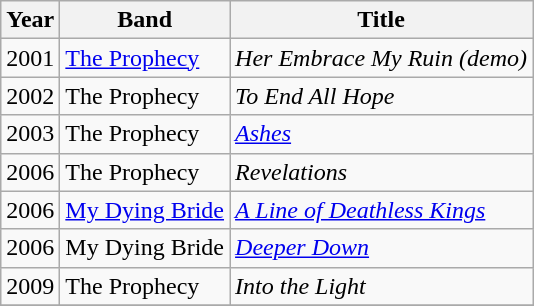<table class="wikitable">
<tr>
<th>Year</th>
<th>Band</th>
<th>Title</th>
</tr>
<tr>
<td>2001</td>
<td><a href='#'>The Prophecy</a></td>
<td><em>Her Embrace My Ruin (demo)</em></td>
</tr>
<tr>
<td>2002</td>
<td>The Prophecy</td>
<td><em>To End All Hope</em></td>
</tr>
<tr>
<td>2003</td>
<td>The Prophecy</td>
<td><em><a href='#'>Ashes</a></em></td>
</tr>
<tr>
<td>2006</td>
<td>The Prophecy</td>
<td><em>Revelations</em></td>
</tr>
<tr>
<td>2006</td>
<td><a href='#'>My Dying Bride</a></td>
<td><em><a href='#'>A Line of Deathless Kings</a></em></td>
</tr>
<tr>
<td>2006</td>
<td>My Dying Bride</td>
<td><em><a href='#'>Deeper Down</a></em></td>
</tr>
<tr>
<td>2009</td>
<td>The Prophecy</td>
<td><em>Into the Light</em></td>
</tr>
<tr>
</tr>
</table>
